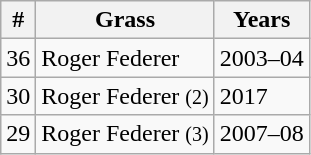<table class="wikitable" style="display:inline-table;">
<tr>
<th>#</th>
<th>Grass</th>
<th>Years</th>
</tr>
<tr>
<td>36</td>
<td> Roger Federer</td>
<td>2003–04</td>
</tr>
<tr>
<td>30</td>
<td> Roger Federer <small>(2)</small></td>
<td>2017</td>
</tr>
<tr>
<td>29</td>
<td> Roger Federer <small>(3)</small></td>
<td>2007–08</td>
</tr>
</table>
